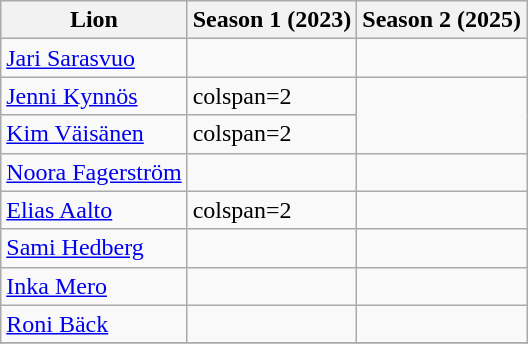<table class="wikitable">
<tr>
<th>Lion</th>
<th>Season 1 (2023)</th>
<th>Season 2 (2025)</th>
</tr>
<tr>
<td><a href='#'>Jari Sarasvuo</a></td>
<td></td>
<td></td>
</tr>
<tr>
<td><a href='#'>Jenni Kynnös</a></td>
<td>colspan=2 </td>
</tr>
<tr>
<td><a href='#'>Kim Väisänen</a></td>
<td>colspan=2 </td>
</tr>
<tr>
<td><a href='#'>Noora Fagerström</a></td>
<td></td>
<td></td>
</tr>
<tr>
<td><a href='#'>Elias Aalto</a></td>
<td>colspan=2 </td>
</tr>
<tr>
<td><a href='#'>Sami Hedberg</a></td>
<td></td>
<td></td>
</tr>
<tr>
<td><a href='#'>Inka Mero</a></td>
<td></td>
<td></td>
</tr>
<tr>
<td><a href='#'>Roni Bäck</a></td>
<td></td>
<td></td>
</tr>
<tr>
</tr>
</table>
